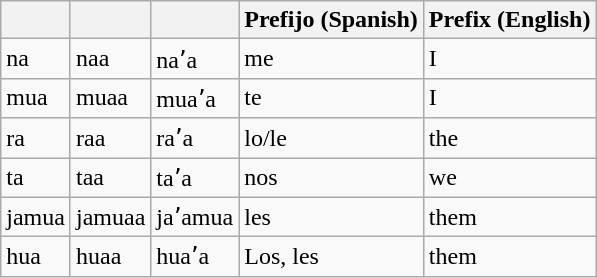<table class="wikitable">
<tr>
<th></th>
<th></th>
<th></th>
<th>Prefijo (Spanish)</th>
<th>Prefix (English)</th>
</tr>
<tr>
<td>na</td>
<td>naa</td>
<td>naʼa</td>
<td>me</td>
<td>I</td>
</tr>
<tr>
<td>mua</td>
<td>muaa</td>
<td>muaʼa</td>
<td>te</td>
<td>I</td>
</tr>
<tr>
<td>ra</td>
<td>raa</td>
<td>raʼa</td>
<td>lo/le</td>
<td>the</td>
</tr>
<tr>
<td>ta</td>
<td>taa</td>
<td>taʼa</td>
<td>nos</td>
<td>we</td>
</tr>
<tr>
<td>jamua</td>
<td>jamuaa</td>
<td>jaʼamua</td>
<td>les</td>
<td>them</td>
</tr>
<tr>
<td>hua</td>
<td>huaa</td>
<td>huaʼa</td>
<td>Los, les</td>
<td>them</td>
</tr>
</table>
